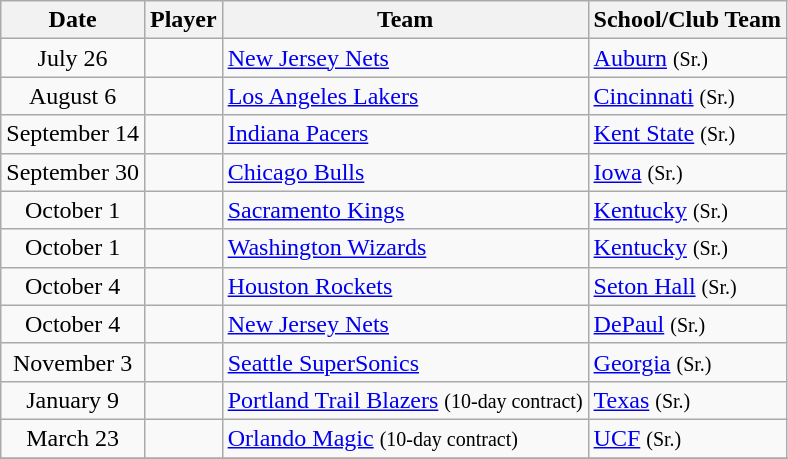<table class="wikitable sortable">
<tr>
<th>Date</th>
<th>Player</th>
<th>Team</th>
<th>School/Club Team</th>
</tr>
<tr>
<td align=center>July 26</td>
<td></td>
<td><a href='#'>New Jersey Nets</a></td>
<td><a href='#'>Auburn</a> <small>(Sr.)</small></td>
</tr>
<tr>
<td align=center>August 6</td>
<td></td>
<td><a href='#'>Los Angeles Lakers</a></td>
<td><a href='#'>Cincinnati</a> <small>(Sr.)</small></td>
</tr>
<tr>
<td align=center>September 14</td>
<td></td>
<td><a href='#'>Indiana Pacers</a></td>
<td><a href='#'>Kent State</a> <small>(Sr.)</small></td>
</tr>
<tr>
<td align=center>September 30</td>
<td></td>
<td><a href='#'>Chicago Bulls</a></td>
<td><a href='#'>Iowa</a> <small>(Sr.)</small></td>
</tr>
<tr>
<td align=center>October 1</td>
<td></td>
<td><a href='#'>Sacramento Kings</a></td>
<td><a href='#'>Kentucky</a> <small>(Sr.)</small></td>
</tr>
<tr>
<td align=center>October 1</td>
<td></td>
<td><a href='#'>Washington Wizards</a></td>
<td><a href='#'>Kentucky</a> <small>(Sr.)</small></td>
</tr>
<tr>
<td align=center>October 4</td>
<td></td>
<td><a href='#'>Houston Rockets</a></td>
<td><a href='#'>Seton Hall</a> <small>(Sr.)</small></td>
</tr>
<tr>
<td align=center>October 4</td>
<td></td>
<td><a href='#'>New Jersey Nets</a></td>
<td><a href='#'>DePaul</a> <small>(Sr.)</small></td>
</tr>
<tr>
<td align=center>November 3</td>
<td></td>
<td><a href='#'>Seattle SuperSonics</a></td>
<td><a href='#'>Georgia</a> <small>(Sr.)</small></td>
</tr>
<tr>
<td align=center>January 9</td>
<td></td>
<td><a href='#'>Portland Trail Blazers</a> <small>(10-day contract)</small></td>
<td><a href='#'>Texas</a> <small>(Sr.)</small></td>
</tr>
<tr>
<td align=center>March 23</td>
<td></td>
<td><a href='#'>Orlando Magic</a> <small>(10-day contract)</small></td>
<td><a href='#'>UCF</a> <small>(Sr.)</small></td>
</tr>
<tr>
</tr>
</table>
